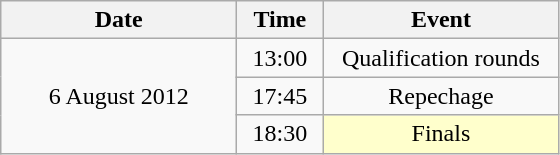<table class = "wikitable" style="text-align:center;">
<tr>
<th width=150>Date</th>
<th width=50>Time</th>
<th width=150>Event</th>
</tr>
<tr>
<td rowspan=3>6 August 2012</td>
<td>13:00</td>
<td>Qualification rounds</td>
</tr>
<tr>
<td>17:45</td>
<td>Repechage</td>
</tr>
<tr>
<td>18:30</td>
<td bgcolor=ffffcc>Finals</td>
</tr>
</table>
